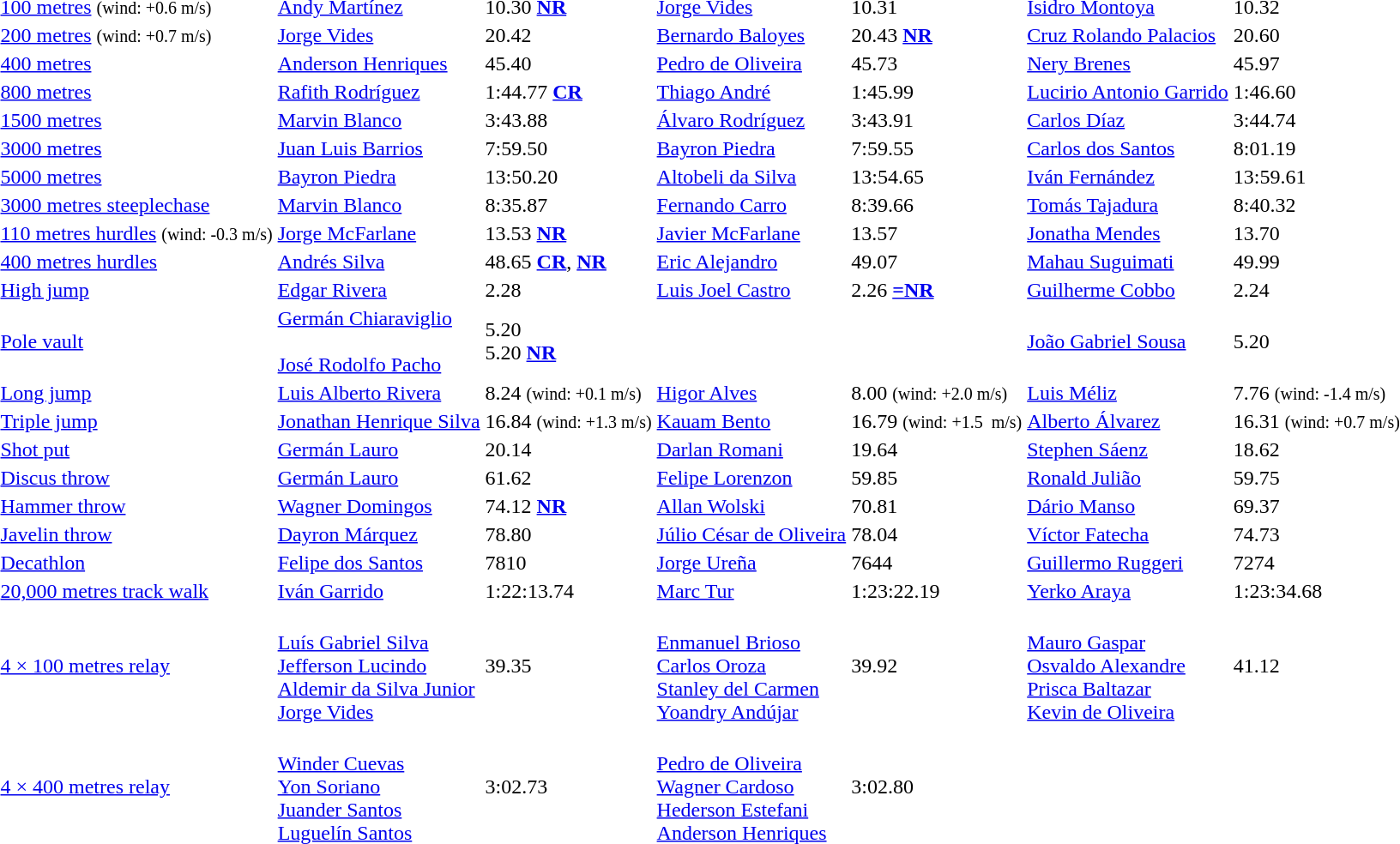<table>
<tr>
<td><a href='#'>100 metres</a> <small>(wind: +0.6 m/s)</small></td>
<td align=left><a href='#'>Andy Martínez</a><br> </td>
<td>10.30 <a href='#'><strong>NR</strong></a></td>
<td align=left><a href='#'>Jorge Vides</a><br> </td>
<td>10.31</td>
<td align=left><a href='#'>Isidro Montoya</a><br> </td>
<td>10.32</td>
</tr>
<tr>
<td><a href='#'>200 metres</a> <small>(wind: +0.7 m/s)</small></td>
<td align=left><a href='#'>Jorge Vides</a><br> </td>
<td>20.42</td>
<td align=left><a href='#'>Bernardo Baloyes</a><br> </td>
<td>20.43 <a href='#'><strong>NR</strong></a></td>
<td align=left><a href='#'>Cruz Rolando Palacios</a><br> </td>
<td>20.60</td>
</tr>
<tr>
<td><a href='#'>400 metres</a></td>
<td align=left><a href='#'>Anderson Henriques</a><br> </td>
<td>45.40</td>
<td align=left><a href='#'>Pedro de Oliveira</a><br> </td>
<td>45.73</td>
<td align=left><a href='#'>Nery Brenes</a><br> </td>
<td>45.97</td>
</tr>
<tr>
<td><a href='#'>800 metres</a></td>
<td align=left><a href='#'>Rafith Rodríguez</a><br> </td>
<td>1:44.77 <a href='#'><strong>CR</strong></a></td>
<td align=left><a href='#'>Thiago André</a><br> </td>
<td>1:45.99</td>
<td align=left><a href='#'>Lucirio Antonio Garrido</a><br> </td>
<td>1:46.60</td>
</tr>
<tr>
<td><a href='#'>1500 metres</a></td>
<td align=left><a href='#'>Marvin Blanco</a><br> </td>
<td>3:43.88</td>
<td align=left><a href='#'>Álvaro Rodríguez</a><br> </td>
<td>3:43.91</td>
<td align=left><a href='#'>Carlos Díaz</a><br> </td>
<td>3:44.74</td>
</tr>
<tr>
<td><a href='#'>3000 metres</a></td>
<td align=left><a href='#'>Juan Luis Barrios</a><br> </td>
<td>7:59.50</td>
<td align=left><a href='#'>Bayron Piedra</a><br> </td>
<td>7:59.55</td>
<td align=left><a href='#'>Carlos dos Santos</a><br> </td>
<td>8:01.19</td>
</tr>
<tr>
<td><a href='#'>5000 metres</a></td>
<td align=left><a href='#'>Bayron Piedra</a><br> </td>
<td>13:50.20</td>
<td align=left><a href='#'>Altobeli da Silva</a><br> </td>
<td>13:54.65</td>
<td align=left><a href='#'>Iván Fernández</a><br> </td>
<td>13:59.61</td>
</tr>
<tr>
<td><a href='#'>3000 metres steeplechase</a></td>
<td align=left><a href='#'>Marvin Blanco</a><br> </td>
<td>8:35.87</td>
<td align=left><a href='#'>Fernando Carro</a><br> </td>
<td>8:39.66</td>
<td align=left><a href='#'>Tomás Tajadura</a><br> </td>
<td>8:40.32</td>
</tr>
<tr>
<td><a href='#'>110 metres hurdles</a> <small>(wind: -0.3 m/s)</small></td>
<td align=left><a href='#'>Jorge McFarlane</a><br> </td>
<td>13.53 <a href='#'><strong>NR</strong></a></td>
<td align=left><a href='#'>Javier McFarlane</a><br> </td>
<td>13.57</td>
<td align=left><a href='#'>Jonatha Mendes</a><br> </td>
<td>13.70</td>
</tr>
<tr>
<td><a href='#'>400 metres hurdles</a></td>
<td align=left><a href='#'>Andrés Silva</a><br> </td>
<td>48.65 <a href='#'><strong>CR</strong></a>, <a href='#'><strong>NR</strong></a></td>
<td align=left><a href='#'>Eric Alejandro</a><br> </td>
<td>49.07</td>
<td align=left><a href='#'>Mahau Suguimati</a><br> </td>
<td>49.99</td>
</tr>
<tr>
<td><a href='#'>High jump</a></td>
<td align=left><a href='#'>Edgar Rivera</a><br> </td>
<td>2.28</td>
<td align=left><a href='#'>Luis Joel Castro</a><br> </td>
<td>2.26 <a href='#'><strong>=NR</strong></a></td>
<td align=left><a href='#'>Guilherme Cobbo</a><br> </td>
<td>2.24</td>
</tr>
<tr>
<td><a href='#'>Pole vault</a></td>
<td align=left><a href='#'>Germán Chiaraviglio</a><br>  <br>  <a href='#'>José Rodolfo Pacho</a><br> </td>
<td>5.20<br> 5.20 <a href='#'><strong>NR</strong></a></td>
<td></td>
<td></td>
<td align=left><a href='#'>João Gabriel Sousa</a><br> </td>
<td>5.20</td>
</tr>
<tr>
<td><a href='#'>Long jump</a></td>
<td align=left><a href='#'>Luis Alberto Rivera</a><br> </td>
<td>8.24 <small>(wind: +0.1 m/s)</small></td>
<td align=left><a href='#'>Higor Alves</a><br> </td>
<td>8.00 <small>(wind: +2.0 m/s)</small></td>
<td align=left><a href='#'>Luis Méliz</a><br> </td>
<td>7.76 <small>(wind: -1.4 m/s)</small></td>
</tr>
<tr>
<td><a href='#'>Triple jump</a></td>
<td align=left><a href='#'>Jonathan Henrique Silva</a><br> </td>
<td>16.84 <small>(wind: +1.3 m/s)</small></td>
<td align=left><a href='#'>Kauam Bento</a><br> </td>
<td>16.79 <small>(wind: +1.5  m/s)</small></td>
<td align=left><a href='#'>Alberto Álvarez</a><br> </td>
<td>16.31 <small>(wind: +0.7 m/s)</small></td>
</tr>
<tr>
<td><a href='#'>Shot put</a></td>
<td align=left><a href='#'>Germán Lauro</a><br> </td>
<td>20.14</td>
<td align=left><a href='#'>Darlan Romani</a><br> </td>
<td>19.64</td>
<td align=left><a href='#'>Stephen Sáenz</a><br> </td>
<td>18.62</td>
</tr>
<tr>
<td><a href='#'>Discus throw</a></td>
<td align=left><a href='#'>Germán Lauro</a><br> </td>
<td>61.62</td>
<td align=left><a href='#'>Felipe Lorenzon</a><br> </td>
<td>59.85</td>
<td align=left><a href='#'>Ronald Julião</a><br> </td>
<td>59.75</td>
</tr>
<tr>
<td><a href='#'>Hammer throw</a></td>
<td align=left><a href='#'>Wagner Domingos</a><br> </td>
<td>74.12 <a href='#'><strong>NR</strong></a></td>
<td align=left><a href='#'>Allan Wolski</a><br> </td>
<td>70.81</td>
<td align=left><a href='#'>Dário Manso</a><br> </td>
<td>69.37</td>
</tr>
<tr>
<td><a href='#'>Javelin throw</a></td>
<td align=left><a href='#'>Dayron Márquez</a><br> </td>
<td>78.80</td>
<td align=left><a href='#'>Júlio César de Oliveira</a><br> </td>
<td>78.04</td>
<td align=left><a href='#'>Víctor Fatecha</a><br> </td>
<td>74.73</td>
</tr>
<tr>
<td><a href='#'>Decathlon</a></td>
<td align=left><a href='#'>Felipe dos Santos</a><br> </td>
<td>7810</td>
<td align=left><a href='#'>Jorge Ureña</a><br> </td>
<td>7644</td>
<td align=left><a href='#'>Guillermo Ruggeri</a><br> </td>
<td>7274</td>
</tr>
<tr>
<td><a href='#'>20,000 metres track walk</a></td>
<td align=left><a href='#'>Iván Garrido</a><br> </td>
<td>1:22:13.74</td>
<td align=left><a href='#'>Marc Tur</a><br> </td>
<td>1:23:22.19</td>
<td align=left><a href='#'>Yerko Araya</a><br> </td>
<td>1:23:34.68</td>
</tr>
<tr>
<td><a href='#'>4 × 100 metres relay</a></td>
<td> <br> <a href='#'>Luís Gabriel Silva</a> <br> <a href='#'>Jefferson Lucindo</a> <br> <a href='#'>Aldemir da Silva Junior</a> <br> <a href='#'>Jorge Vides</a></td>
<td>39.35</td>
<td> <br> <a href='#'>Enmanuel Brioso</a> <br> <a href='#'>Carlos Oroza</a> <br> <a href='#'>Stanley del Carmen</a> <br> <a href='#'>Yoandry Andújar</a></td>
<td>39.92</td>
<td> <br> <a href='#'>Mauro Gaspar</a> <br> <a href='#'>Osvaldo Alexandre</a> <br> <a href='#'>Prisca Baltazar</a> <br> <a href='#'>Kevin de Oliveira</a></td>
<td>41.12</td>
</tr>
<tr>
<td><a href='#'>4 × 400 metres relay</a></td>
<td> <br> <a href='#'>Winder Cuevas</a> <br> <a href='#'>Yon Soriano</a> <br> <a href='#'>Juander Santos</a> <br> <a href='#'>Luguelín Santos</a></td>
<td>3:02.73</td>
<td> <br> <a href='#'>Pedro de Oliveira</a> <br> <a href='#'>Wagner Cardoso</a> <br> <a href='#'>Hederson Estefani</a> <br> <a href='#'>Anderson Henriques</a></td>
<td>3:02.80</td>
<td></td>
<td></td>
</tr>
</table>
